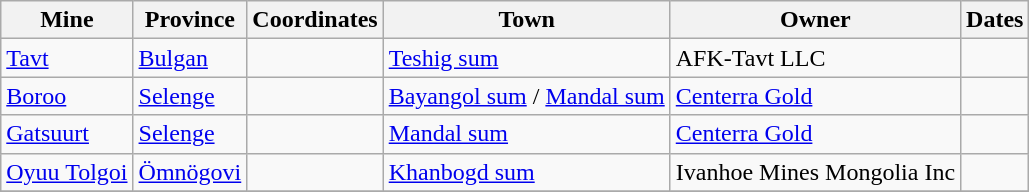<table class="sortable wikitable">
<tr align="center">
<th>Mine</th>
<th>Province</th>
<th>Coordinates</th>
<th>Town</th>
<th>Owner</th>
<th>Dates</th>
</tr>
<tr>
<td><a href='#'>Tavt</a></td>
<td><a href='#'>Bulgan</a></td>
<td></td>
<td><a href='#'>Teshig sum</a></td>
<td>AFK-Tavt LLC</td>
<td></td>
</tr>
<tr>
<td><a href='#'>Boroo</a></td>
<td><a href='#'>Selenge</a></td>
<td></td>
<td><a href='#'>Bayangol sum</a> / <a href='#'>Mandal sum</a></td>
<td><a href='#'>Centerra Gold</a></td>
<td></td>
</tr>
<tr>
<td><a href='#'>Gatsuurt</a></td>
<td><a href='#'>Selenge</a></td>
<td></td>
<td><a href='#'>Mandal sum</a></td>
<td><a href='#'>Centerra Gold</a></td>
<td></td>
</tr>
<tr>
<td><a href='#'>Oyuu Tolgoi</a></td>
<td><a href='#'>Ömnögovi</a></td>
<td></td>
<td><a href='#'>Khanbogd sum</a></td>
<td>Ivanhoe Mines Mongolia Inc</td>
<td></td>
</tr>
<tr>
</tr>
</table>
